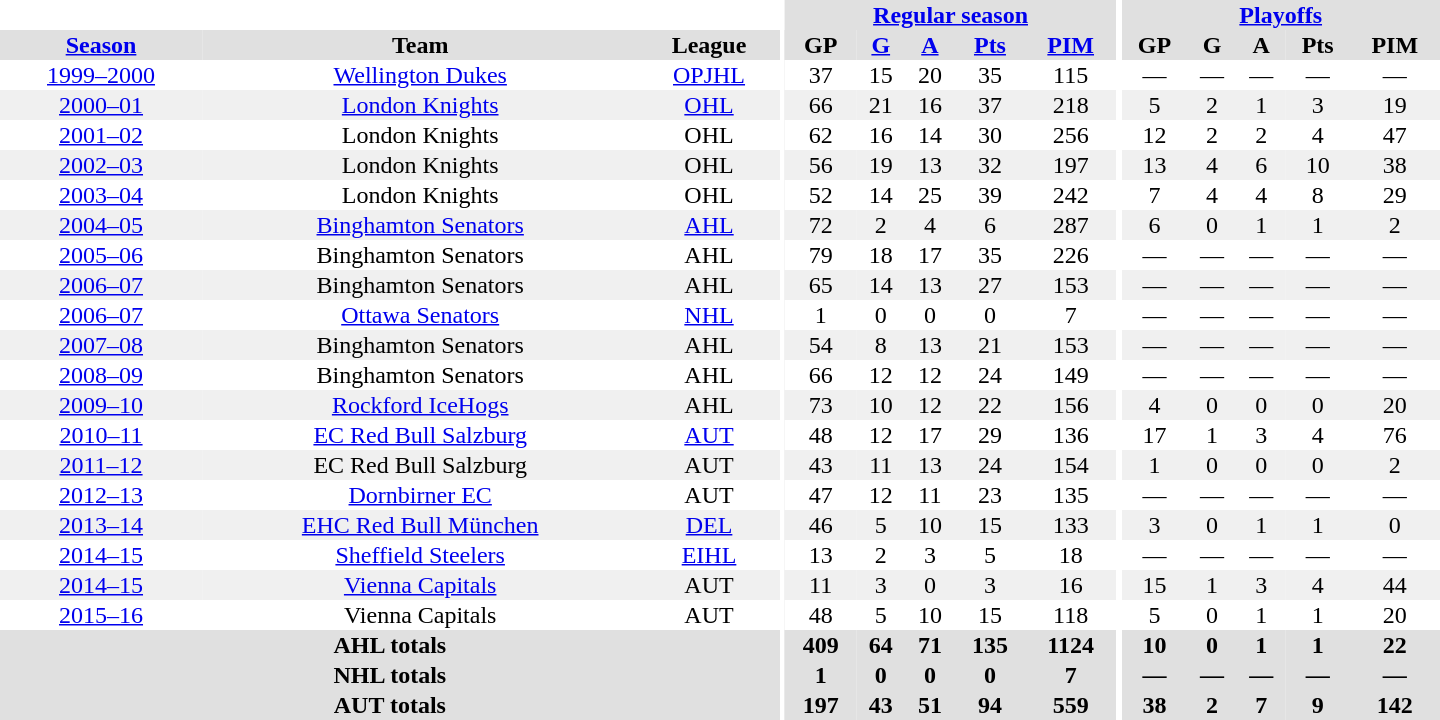<table border="0" cellpadding="1" cellspacing="0" style="text-align:center; width:60em">
<tr bgcolor="#e0e0e0">
<th colspan="3" bgcolor="#ffffff"></th>
<th rowspan="99" bgcolor="#ffffff"></th>
<th colspan="5"><a href='#'>Regular season</a></th>
<th rowspan="99" bgcolor="#ffffff"></th>
<th colspan="5"><a href='#'>Playoffs</a></th>
</tr>
<tr bgcolor="#e0e0e0">
<th><a href='#'>Season</a></th>
<th>Team</th>
<th>League</th>
<th>GP</th>
<th><a href='#'>G</a></th>
<th><a href='#'>A</a></th>
<th><a href='#'>Pts</a></th>
<th><a href='#'>PIM</a></th>
<th>GP</th>
<th>G</th>
<th>A</th>
<th>Pts</th>
<th>PIM</th>
</tr>
<tr>
<td><a href='#'>1999–2000</a></td>
<td><a href='#'>Wellington Dukes</a></td>
<td><a href='#'>OPJHL</a></td>
<td>37</td>
<td>15</td>
<td>20</td>
<td>35</td>
<td>115</td>
<td>—</td>
<td>—</td>
<td>—</td>
<td>—</td>
<td>—</td>
</tr>
<tr bgcolor="#f0f0f0">
<td><a href='#'>2000–01</a></td>
<td><a href='#'>London Knights</a></td>
<td><a href='#'>OHL</a></td>
<td>66</td>
<td>21</td>
<td>16</td>
<td>37</td>
<td>218</td>
<td>5</td>
<td>2</td>
<td>1</td>
<td>3</td>
<td>19</td>
</tr>
<tr>
<td><a href='#'>2001–02</a></td>
<td>London Knights</td>
<td>OHL</td>
<td>62</td>
<td>16</td>
<td>14</td>
<td>30</td>
<td>256</td>
<td>12</td>
<td>2</td>
<td>2</td>
<td>4</td>
<td>47</td>
</tr>
<tr bgcolor="#f0f0f0">
<td><a href='#'>2002–03</a></td>
<td>London Knights</td>
<td>OHL</td>
<td>56</td>
<td>19</td>
<td>13</td>
<td>32</td>
<td>197</td>
<td>13</td>
<td>4</td>
<td>6</td>
<td>10</td>
<td>38</td>
</tr>
<tr>
<td><a href='#'>2003–04</a></td>
<td>London Knights</td>
<td>OHL</td>
<td>52</td>
<td>14</td>
<td>25</td>
<td>39</td>
<td>242</td>
<td>7</td>
<td>4</td>
<td>4</td>
<td>8</td>
<td>29</td>
</tr>
<tr bgcolor="#f0f0f0">
<td><a href='#'>2004–05</a></td>
<td><a href='#'>Binghamton Senators</a></td>
<td><a href='#'>AHL</a></td>
<td>72</td>
<td>2</td>
<td>4</td>
<td>6</td>
<td>287</td>
<td>6</td>
<td>0</td>
<td>1</td>
<td>1</td>
<td>2</td>
</tr>
<tr>
<td><a href='#'>2005–06</a></td>
<td>Binghamton Senators</td>
<td>AHL</td>
<td>79</td>
<td>18</td>
<td>17</td>
<td>35</td>
<td>226</td>
<td>—</td>
<td>—</td>
<td>—</td>
<td>—</td>
<td>—</td>
</tr>
<tr bgcolor="#f0f0f0">
<td><a href='#'>2006–07</a></td>
<td>Binghamton Senators</td>
<td>AHL</td>
<td>65</td>
<td>14</td>
<td>13</td>
<td>27</td>
<td>153</td>
<td>—</td>
<td>—</td>
<td>—</td>
<td>—</td>
<td>—</td>
</tr>
<tr>
<td><a href='#'>2006–07</a></td>
<td><a href='#'>Ottawa Senators</a></td>
<td><a href='#'>NHL</a></td>
<td>1</td>
<td>0</td>
<td>0</td>
<td>0</td>
<td>7</td>
<td>—</td>
<td>—</td>
<td>—</td>
<td>—</td>
<td>—</td>
</tr>
<tr bgcolor="#f0f0f0">
<td><a href='#'>2007–08</a></td>
<td>Binghamton Senators</td>
<td>AHL</td>
<td>54</td>
<td>8</td>
<td>13</td>
<td>21</td>
<td>153</td>
<td>—</td>
<td>—</td>
<td>—</td>
<td>—</td>
<td>—</td>
</tr>
<tr>
<td><a href='#'>2008–09</a></td>
<td>Binghamton Senators</td>
<td>AHL</td>
<td>66</td>
<td>12</td>
<td>12</td>
<td>24</td>
<td>149</td>
<td>—</td>
<td>—</td>
<td>—</td>
<td>—</td>
<td>—</td>
</tr>
<tr bgcolor="#f0f0f0">
<td><a href='#'>2009–10</a></td>
<td><a href='#'>Rockford IceHogs</a></td>
<td>AHL</td>
<td>73</td>
<td>10</td>
<td>12</td>
<td>22</td>
<td>156</td>
<td>4</td>
<td>0</td>
<td>0</td>
<td>0</td>
<td>20</td>
</tr>
<tr>
<td><a href='#'>2010–11</a></td>
<td><a href='#'>EC Red Bull Salzburg</a></td>
<td><a href='#'>AUT</a></td>
<td>48</td>
<td>12</td>
<td>17</td>
<td>29</td>
<td>136</td>
<td>17</td>
<td>1</td>
<td>3</td>
<td>4</td>
<td>76</td>
</tr>
<tr bgcolor="#f0f0f0">
<td><a href='#'>2011–12</a></td>
<td>EC Red Bull Salzburg</td>
<td>AUT</td>
<td>43</td>
<td>11</td>
<td>13</td>
<td>24</td>
<td>154</td>
<td>1</td>
<td>0</td>
<td>0</td>
<td>0</td>
<td>2</td>
</tr>
<tr>
<td><a href='#'>2012–13</a></td>
<td><a href='#'>Dornbirner EC</a></td>
<td>AUT</td>
<td>47</td>
<td>12</td>
<td>11</td>
<td>23</td>
<td>135</td>
<td>—</td>
<td>—</td>
<td>—</td>
<td>—</td>
<td>—</td>
</tr>
<tr bgcolor="#f0f0f0">
<td><a href='#'>2013–14</a></td>
<td><a href='#'>EHC Red Bull München</a></td>
<td><a href='#'>DEL</a></td>
<td>46</td>
<td>5</td>
<td>10</td>
<td>15</td>
<td>133</td>
<td>3</td>
<td>0</td>
<td>1</td>
<td>1</td>
<td>0</td>
</tr>
<tr>
<td><a href='#'>2014–15</a></td>
<td><a href='#'>Sheffield Steelers</a></td>
<td><a href='#'>EIHL</a></td>
<td>13</td>
<td>2</td>
<td>3</td>
<td>5</td>
<td>18</td>
<td>—</td>
<td>—</td>
<td>—</td>
<td>—</td>
<td>—</td>
</tr>
<tr bgcolor="#f0f0f0">
<td><a href='#'>2014–15</a></td>
<td><a href='#'>Vienna Capitals</a></td>
<td>AUT</td>
<td>11</td>
<td>3</td>
<td>0</td>
<td>3</td>
<td>16</td>
<td>15</td>
<td>1</td>
<td>3</td>
<td>4</td>
<td>44</td>
</tr>
<tr>
<td><a href='#'>2015–16</a></td>
<td>Vienna Capitals</td>
<td>AUT</td>
<td>48</td>
<td>5</td>
<td>10</td>
<td>15</td>
<td>118</td>
<td>5</td>
<td>0</td>
<td>1</td>
<td>1</td>
<td>20</td>
</tr>
<tr bgcolor="#e0e0e0">
<th colspan="3">AHL totals</th>
<th>409</th>
<th>64</th>
<th>71</th>
<th>135</th>
<th>1124</th>
<th>10</th>
<th>0</th>
<th>1</th>
<th>1</th>
<th>22</th>
</tr>
<tr bgcolor="#e0e0e0">
<th colspan="3">NHL totals</th>
<th>1</th>
<th>0</th>
<th>0</th>
<th>0</th>
<th>7</th>
<th>—</th>
<th>—</th>
<th>—</th>
<th>—</th>
<th>—</th>
</tr>
<tr bgcolor="#e0e0e0">
<th colspan="3">AUT totals</th>
<th>197</th>
<th>43</th>
<th>51</th>
<th>94</th>
<th>559</th>
<th>38</th>
<th>2</th>
<th>7</th>
<th>9</th>
<th>142</th>
</tr>
</table>
